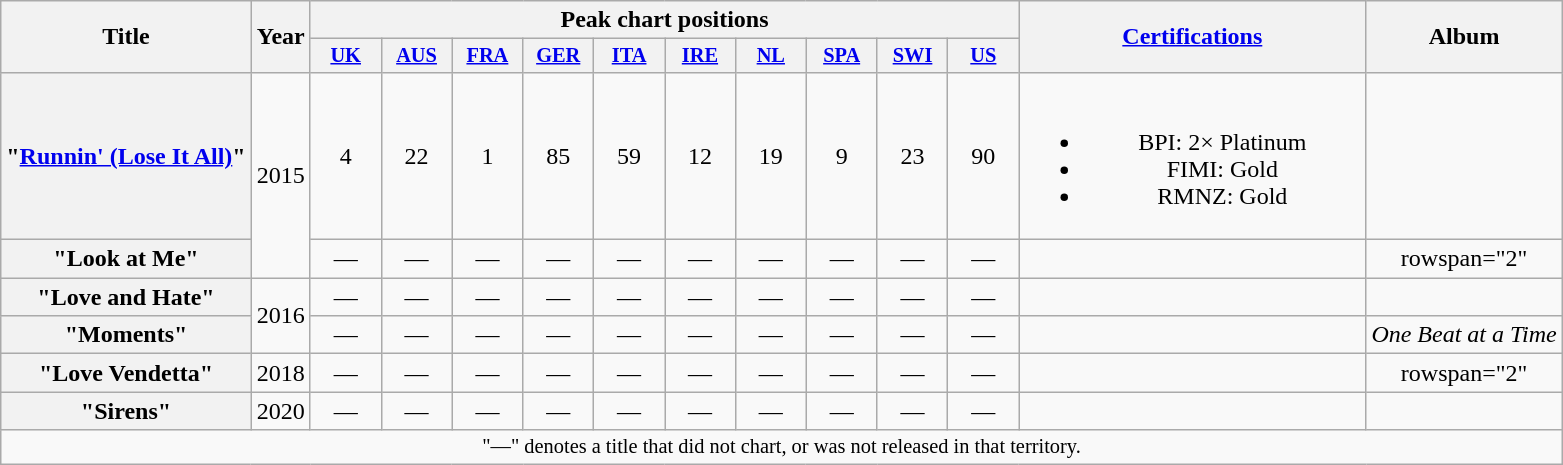<table class="wikitable plainrowheaders" style="text-align:center;">
<tr>
<th scope="col" rowspan="2">Title</th>
<th scope="col" rowspan="2">Year</th>
<th scope="col" colspan="10">Peak chart positions</th>
<th scope="col" rowspan="2" style="width:14em;"><a href='#'>Certifications</a></th>
<th scope="col" rowspan="2">Album</th>
</tr>
<tr>
<th scope="col" style="width:3em;font-size:85%;"><a href='#'>UK</a><br></th>
<th scope="col" style="width:3em;font-size:85%;"><a href='#'>AUS</a><br></th>
<th scope="col" style="width:3em;font-size:85%;"><a href='#'>FRA</a><br></th>
<th scope="col" style="width:3em;font-size:85%;"><a href='#'>GER</a><br></th>
<th scope="col" style="width:3em;font-size:85%;"><a href='#'>ITA</a><br></th>
<th scope="col" style="width:3em;font-size:85%;"><a href='#'>IRE</a><br></th>
<th scope="col" style="width:3em;font-size:85%;"><a href='#'>NL</a><br></th>
<th scope="col" style="width:3em;font-size:85%;"><a href='#'>SPA</a><br></th>
<th scope="col" style="width:3em;font-size:85%;"><a href='#'>SWI</a><br></th>
<th scope="col" style="width:3em;font-size:85%;"><a href='#'>US</a><br></th>
</tr>
<tr>
<th scope="row">"<a href='#'>Runnin' (Lose It All)</a>"<br></th>
<td rowspan="2">2015</td>
<td>4</td>
<td>22</td>
<td>1</td>
<td>85</td>
<td>59</td>
<td>12</td>
<td>19</td>
<td>9</td>
<td>23</td>
<td>90</td>
<td><br><ul><li>BPI: 2× Platinum</li><li>FIMI: Gold</li><li>RMNZ: Gold</li></ul></td>
<td></td>
</tr>
<tr>
<th scope="row">"Look at Me"</th>
<td>—</td>
<td>—</td>
<td>—</td>
<td>—</td>
<td>—</td>
<td>—</td>
<td>—</td>
<td>—</td>
<td>—</td>
<td>—</td>
<td></td>
<td>rowspan="2" </td>
</tr>
<tr>
<th scope="row">"Love and Hate"</th>
<td rowspan="2">2016</td>
<td>—</td>
<td>—</td>
<td>—</td>
<td>—</td>
<td>—</td>
<td>—</td>
<td>—</td>
<td>—</td>
<td>—</td>
<td>—</td>
<td></td>
</tr>
<tr>
<th scope="row">"Moments"<br></th>
<td>—</td>
<td>—</td>
<td>—</td>
<td>—</td>
<td>—</td>
<td>—</td>
<td>—</td>
<td>—</td>
<td>—</td>
<td>—</td>
<td></td>
<td><em>One Beat at a Time</em></td>
</tr>
<tr>
<th scope="row">"Love Vendetta"</th>
<td rowspan="1">2018</td>
<td>—</td>
<td>—</td>
<td>—</td>
<td>—</td>
<td>—</td>
<td>—</td>
<td>—</td>
<td>—</td>
<td>—</td>
<td>—</td>
<td></td>
<td>rowspan="2" </td>
</tr>
<tr>
<th scope="row">"Sirens"</th>
<td rowspan="1">2020</td>
<td>—</td>
<td>—</td>
<td>—</td>
<td>—</td>
<td>—</td>
<td>—</td>
<td>—</td>
<td>—</td>
<td>—</td>
<td>—</td>
<td></td>
</tr>
<tr>
<td colspan="15" style="font-size:85%;">"—" denotes a title that did not chart, or was not released in that territory.</td>
</tr>
</table>
